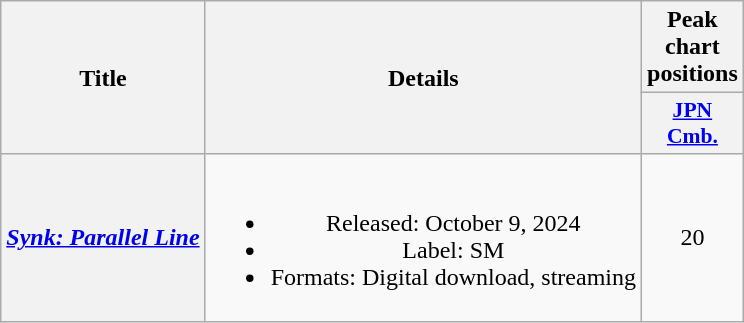<table class="wikitable plainrowheaders" style="text-align:center">
<tr>
<th scope="col" rowspan="2">Title</th>
<th scope="col" rowspan="2">Details</th>
<th scope="col">Peak chart positions</th>
</tr>
<tr>
<th scope="col" style="font-size:90%; width:2.75em"><a href='#'>JPN<br>Cmb.</a><br></th>
</tr>
<tr>
<th scope="row"><em><a href='#'>Synk: Parallel Line</a></em></th>
<td><br><ul><li>Released: October 9, 2024</li><li>Label: SM</li><li>Formats: Digital download, streaming</li></ul></td>
<td>20</td>
</tr>
</table>
